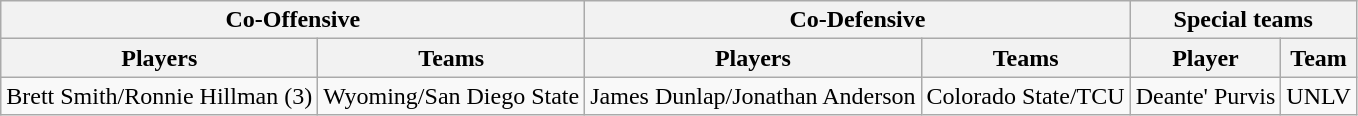<table class="wikitable">
<tr>
<th colspan="2">Co-Offensive</th>
<th colspan="2">Co-Defensive</th>
<th colspan="2">Special teams</th>
</tr>
<tr>
<th>Players</th>
<th>Teams</th>
<th>Players</th>
<th>Teams</th>
<th>Player</th>
<th>Team</th>
</tr>
<tr>
<td>Brett Smith/Ronnie Hillman (3)</td>
<td>Wyoming/San Diego State</td>
<td>James Dunlap/Jonathan Anderson</td>
<td>Colorado State/TCU</td>
<td>Deante' Purvis</td>
<td>UNLV</td>
</tr>
</table>
